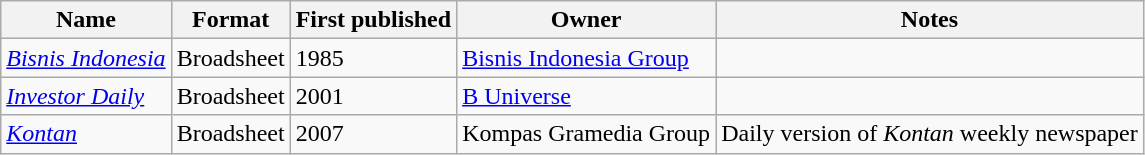<table class="wikitable sortable" style="font-size: 100%">
<tr>
<th>Name</th>
<th>Format</th>
<th>First published</th>
<th>Owner</th>
<th>Notes</th>
</tr>
<tr>
<td><em><a href='#'>Bisnis Indonesia</a></em></td>
<td>Broadsheet</td>
<td>1985</td>
<td><a href='#'>Bisnis Indonesia Group</a></td>
<td></td>
</tr>
<tr>
<td><em><a href='#'>Investor Daily</a></em></td>
<td>Broadsheet</td>
<td>2001</td>
<td><a href='#'>B Universe</a></td>
<td></td>
</tr>
<tr>
<td><em><a href='#'>Kontan</a></em></td>
<td>Broadsheet</td>
<td>2007</td>
<td>Kompas Gramedia Group</td>
<td>Daily version of <em>Kontan</em> weekly newspaper</td>
</tr>
</table>
